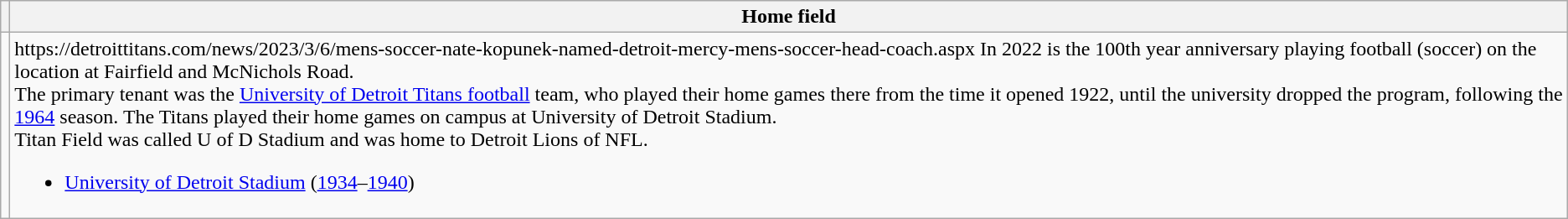<table class="wikitable">
<tr>
<th></th>
<th colspan="4">Home field</th>
</tr>
<tr>
<td></td>
<td colspan="4">https://detroittitans.com/news/2023/3/6/mens-soccer-nate-kopunek-named-detroit-mercy-mens-soccer-head-coach.aspx In 2022 is the 100th year anniversary playing football (soccer) on the location at Fairfield and McNichols Road.<br>The primary tenant was the <a href='#'>University of Detroit Titans football</a> team, who played their home games there from the time it opened 1922, until the university dropped the program, following the <a href='#'>1964</a> season. The Titans played their home games on campus at University of Detroit Stadium.<br>Titan Field was called U of D Stadium and was home to Detroit Lions of NFL.<ul><li><a href='#'>University of Detroit Stadium</a> (<a href='#'>1934</a>–<a href='#'>1940</a>)</li></ul></td>
</tr>
</table>
